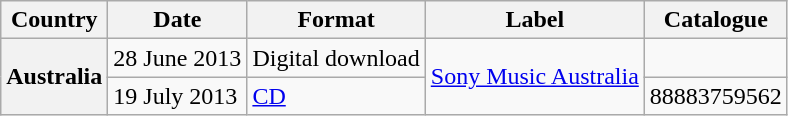<table class="wikitable plainrowheaders sortable">
<tr>
<th scope="col">Country</th>
<th scope="col">Date</th>
<th scope="col">Format</th>
<th scope="col">Label</th>
<th scope="col">Catalogue</th>
</tr>
<tr>
<th scope="row" rowspan="2">Australia</th>
<td>28 June 2013</td>
<td>Digital download</td>
<td rowspan="2"><a href='#'>Sony Music Australia</a></td>
<td></td>
</tr>
<tr>
<td>19 July 2013</td>
<td><a href='#'>CD</a></td>
<td>88883759562</td>
</tr>
</table>
